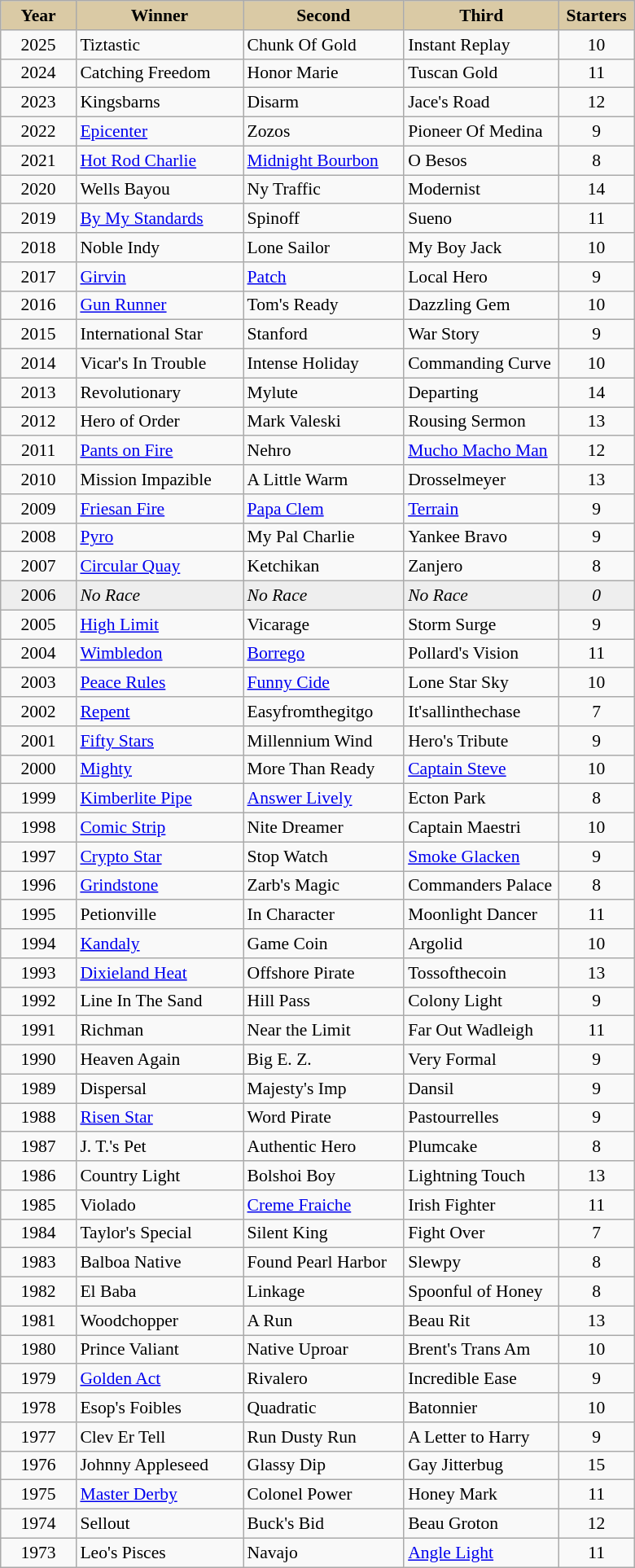<table class = "wikitable sortable" | border="1" cellpadding="0" style="border-collapse: collapse; font-size:90%">
<tr bgcolor="#DACAA5" align="center">
<td width="55px"><strong>Year</strong> <br></td>
<td width="130px"><strong>Winner</strong> <br></td>
<td width="125px"><strong>Second</strong> <br></td>
<td width="120px"><strong>Third</strong> <br></td>
<td width="55px"><strong>Starters</strong></td>
</tr>
<tr>
<td align=center>2025</td>
<td>Tiztastic</td>
<td>Chunk Of Gold</td>
<td>Instant Replay</td>
<td align=center>10</td>
</tr>
<tr>
<td align=center>2024</td>
<td>Catching Freedom</td>
<td>Honor Marie</td>
<td>Tuscan Gold</td>
<td align=center>11</td>
</tr>
<tr>
<td align=center>2023</td>
<td>Kingsbarns</td>
<td>Disarm</td>
<td>Jace's Road</td>
<td align=center>12</td>
</tr>
<tr>
<td align=center>2022</td>
<td><a href='#'>Epicenter</a></td>
<td>Zozos</td>
<td>Pioneer Of Medina</td>
<td align=center>9</td>
</tr>
<tr>
<td align=center>2021</td>
<td><a href='#'>Hot Rod Charlie</a></td>
<td><a href='#'>Midnight Bourbon</a></td>
<td>O Besos</td>
<td align=center>8</td>
</tr>
<tr>
<td align=center>2020</td>
<td>Wells Bayou</td>
<td>Ny Traffic</td>
<td>Modernist</td>
<td align=center>14</td>
</tr>
<tr>
<td align=center>2019</td>
<td><a href='#'>By My Standards</a></td>
<td>Spinoff</td>
<td>Sueno</td>
<td align=center>11</td>
</tr>
<tr>
<td align=center>2018</td>
<td>Noble Indy</td>
<td>Lone Sailor</td>
<td>My Boy Jack</td>
<td align=center>10</td>
</tr>
<tr>
<td align=center>2017</td>
<td><a href='#'>Girvin</a></td>
<td><a href='#'>Patch</a></td>
<td>Local Hero</td>
<td align=center>9</td>
</tr>
<tr>
<td align=center>2016</td>
<td><a href='#'>Gun Runner</a></td>
<td>Tom's Ready</td>
<td>Dazzling Gem</td>
<td align=center>10</td>
</tr>
<tr>
<td align=center>2015</td>
<td>International Star</td>
<td>Stanford</td>
<td>War Story</td>
<td align=center>9</td>
</tr>
<tr>
<td align=center>2014</td>
<td>Vicar's In Trouble</td>
<td>Intense Holiday</td>
<td>Commanding Curve</td>
<td align=center>10</td>
</tr>
<tr>
<td align=center>2013</td>
<td>Revolutionary</td>
<td>Mylute</td>
<td>Departing</td>
<td align=center>14</td>
</tr>
<tr>
<td align=center>2012</td>
<td>Hero of Order</td>
<td>Mark Valeski</td>
<td>Rousing Sermon</td>
<td align=center>13</td>
</tr>
<tr>
<td align=center>2011</td>
<td><a href='#'>Pants on Fire</a></td>
<td>Nehro</td>
<td><a href='#'>Mucho Macho Man</a></td>
<td align=center>12</td>
</tr>
<tr>
<td align=center>2010</td>
<td>Mission Impazible</td>
<td>A Little Warm</td>
<td>Drosselmeyer</td>
<td align=center>13</td>
</tr>
<tr>
<td align=center>2009</td>
<td><a href='#'>Friesan Fire</a></td>
<td><a href='#'>Papa Clem</a></td>
<td><a href='#'>Terrain</a></td>
<td align=center>9</td>
</tr>
<tr>
<td align=center>2008</td>
<td><a href='#'>Pyro</a></td>
<td>My Pal Charlie</td>
<td>Yankee Bravo</td>
<td align=center>9</td>
</tr>
<tr>
<td align=center>2007</td>
<td><a href='#'>Circular Quay</a></td>
<td>Ketchikan</td>
<td>Zanjero</td>
<td align=center>8</td>
</tr>
<tr bgcolor="#eeeeee">
<td align=center>2006</td>
<td><em>No Race</em></td>
<td><em>No Race</em></td>
<td><em>No Race</em></td>
<td align=center><em>0</em></td>
</tr>
<tr>
<td align=center>2005</td>
<td><a href='#'>High Limit</a></td>
<td>Vicarage</td>
<td>Storm Surge</td>
<td align=center>9</td>
</tr>
<tr>
<td align=center>2004</td>
<td><a href='#'>Wimbledon</a></td>
<td><a href='#'>Borrego</a></td>
<td>Pollard's Vision</td>
<td align=center>11</td>
</tr>
<tr>
<td align=center>2003</td>
<td><a href='#'>Peace Rules</a></td>
<td><a href='#'>Funny Cide</a></td>
<td>Lone Star Sky</td>
<td align=center>10</td>
</tr>
<tr>
<td align=center>2002</td>
<td><a href='#'>Repent</a></td>
<td>Easyfromthegitgo</td>
<td>It'sallinthechase</td>
<td align=center>7</td>
</tr>
<tr>
<td align=center>2001</td>
<td><a href='#'>Fifty Stars</a></td>
<td>Millennium Wind</td>
<td>Hero's Tribute</td>
<td align=center>9</td>
</tr>
<tr>
<td align=center>2000</td>
<td><a href='#'>Mighty</a></td>
<td>More Than Ready</td>
<td><a href='#'>Captain Steve</a></td>
<td align=center>10</td>
</tr>
<tr>
<td align=center>1999</td>
<td><a href='#'>Kimberlite Pipe</a></td>
<td><a href='#'>Answer Lively</a></td>
<td>Ecton Park</td>
<td align=center>8</td>
</tr>
<tr>
<td align=center>1998</td>
<td><a href='#'>Comic Strip</a></td>
<td>Nite Dreamer</td>
<td>Captain Maestri</td>
<td align=center>10</td>
</tr>
<tr>
<td align=center>1997</td>
<td><a href='#'>Crypto Star</a></td>
<td>Stop Watch</td>
<td><a href='#'>Smoke Glacken</a></td>
<td align=center>9</td>
</tr>
<tr>
<td align=center>1996</td>
<td><a href='#'>Grindstone</a></td>
<td>Zarb's Magic</td>
<td>Commanders Palace</td>
<td align=center>8</td>
</tr>
<tr>
<td align=center>1995</td>
<td>Petionville</td>
<td>In Character</td>
<td>Moonlight Dancer</td>
<td align=center>11</td>
</tr>
<tr>
<td align=center>1994</td>
<td><a href='#'>Kandaly</a></td>
<td>Game Coin</td>
<td>Argolid</td>
<td align=center>10</td>
</tr>
<tr>
<td align=center>1993</td>
<td><a href='#'>Dixieland Heat</a></td>
<td>Offshore Pirate</td>
<td>Tossofthecoin</td>
<td align=center>13</td>
</tr>
<tr>
<td align=center>1992</td>
<td>Line In The Sand</td>
<td>Hill Pass</td>
<td>Colony Light</td>
<td align=center>9</td>
</tr>
<tr>
<td align=center>1991</td>
<td>Richman</td>
<td>Near the Limit</td>
<td>Far Out Wadleigh</td>
<td align=center>11</td>
</tr>
<tr>
<td align=center>1990</td>
<td>Heaven Again</td>
<td>Big E. Z.</td>
<td>Very Formal</td>
<td align=center>9</td>
</tr>
<tr>
<td align=center>1989</td>
<td>Dispersal</td>
<td>Majesty's Imp</td>
<td>Dansil</td>
<td align=center>9</td>
</tr>
<tr>
<td align=center>1988</td>
<td><a href='#'>Risen Star</a></td>
<td>Word Pirate</td>
<td>Pastourrelles</td>
<td align=center>9</td>
</tr>
<tr>
<td align=center>1987</td>
<td>J. T.'s Pet</td>
<td>Authentic Hero</td>
<td>Plumcake</td>
<td align=center>8</td>
</tr>
<tr>
<td align=center>1986</td>
<td>Country Light</td>
<td>Bolshoi Boy</td>
<td>Lightning Touch</td>
<td align=center>13</td>
</tr>
<tr>
<td align=center>1985</td>
<td>Violado</td>
<td><a href='#'>Creme Fraiche</a></td>
<td>Irish Fighter</td>
<td align=center>11</td>
</tr>
<tr>
<td align=center>1984</td>
<td>Taylor's Special</td>
<td>Silent King</td>
<td>Fight Over</td>
<td align=center>7</td>
</tr>
<tr>
<td align=center>1983</td>
<td>Balboa Native</td>
<td>Found Pearl Harbor</td>
<td>Slewpy</td>
<td align=center>8</td>
</tr>
<tr>
<td align=center>1982</td>
<td>El Baba</td>
<td>Linkage</td>
<td>Spoonful of Honey</td>
<td align=center>8</td>
</tr>
<tr>
<td align=center>1981</td>
<td>Woodchopper</td>
<td>A Run</td>
<td>Beau Rit</td>
<td align=center>13</td>
</tr>
<tr>
<td align=center>1980</td>
<td>Prince Valiant</td>
<td>Native Uproar</td>
<td>Brent's Trans Am</td>
<td align=center>10</td>
</tr>
<tr>
<td align=center>1979</td>
<td><a href='#'>Golden Act</a></td>
<td>Rivalero</td>
<td>Incredible Ease</td>
<td align=center>9</td>
</tr>
<tr>
<td align=center>1978</td>
<td>Esop's Foibles</td>
<td>Quadratic</td>
<td>Batonnier</td>
<td align=center>10</td>
</tr>
<tr>
<td align=center>1977</td>
<td>Clev Er Tell</td>
<td>Run Dusty Run</td>
<td>A Letter to Harry</td>
<td align=center>9</td>
</tr>
<tr>
<td align=center>1976</td>
<td>Johnny Appleseed</td>
<td>Glassy Dip</td>
<td>Gay Jitterbug</td>
<td align=center>15</td>
</tr>
<tr>
<td align=center>1975</td>
<td><a href='#'>Master Derby</a></td>
<td>Colonel Power</td>
<td>Honey Mark</td>
<td align=center>11</td>
</tr>
<tr>
<td align=center>1974</td>
<td>Sellout</td>
<td>Buck's Bid</td>
<td>Beau Groton</td>
<td align=center>12</td>
</tr>
<tr>
<td align=center>1973</td>
<td>Leo's Pisces</td>
<td>Navajo</td>
<td><a href='#'>Angle Light</a></td>
<td align=center>11</td>
</tr>
</table>
